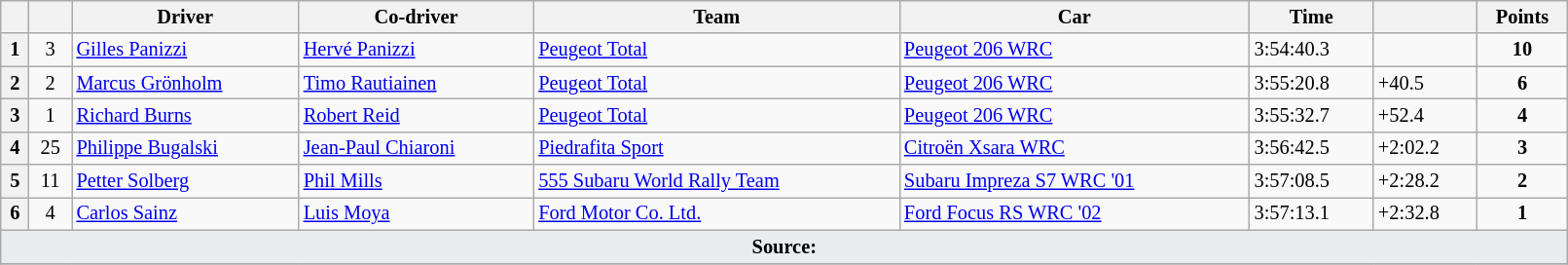<table class="wikitable" width=85% style="font-size: 85%;">
<tr>
<th></th>
<th></th>
<th>Driver</th>
<th>Co-driver</th>
<th>Team</th>
<th>Car</th>
<th>Time</th>
<th></th>
<th>Points</th>
</tr>
<tr>
<th>1</th>
<td align="center">3</td>
<td> <a href='#'>Gilles Panizzi</a></td>
<td> <a href='#'>Hervé Panizzi</a></td>
<td> <a href='#'>Peugeot Total</a></td>
<td><a href='#'>Peugeot 206 WRC</a></td>
<td>3:54:40.3</td>
<td></td>
<td align="center"><strong>10</strong></td>
</tr>
<tr>
<th>2</th>
<td align="center">2</td>
<td> <a href='#'>Marcus Grönholm</a></td>
<td> <a href='#'>Timo Rautiainen</a></td>
<td> <a href='#'>Peugeot Total</a></td>
<td><a href='#'>Peugeot 206 WRC</a></td>
<td>3:55:20.8</td>
<td>+40.5</td>
<td align="center"><strong>6</strong></td>
</tr>
<tr>
<th>3</th>
<td align="center">1</td>
<td> <a href='#'>Richard Burns</a></td>
<td> <a href='#'>Robert Reid</a></td>
<td> <a href='#'>Peugeot Total</a></td>
<td><a href='#'>Peugeot 206 WRC</a></td>
<td>3:55:32.7</td>
<td>+52.4</td>
<td align="center"><strong>4</strong></td>
</tr>
<tr>
<th>4</th>
<td align="center">25</td>
<td> <a href='#'>Philippe Bugalski</a></td>
<td> <a href='#'>Jean-Paul Chiaroni</a></td>
<td> <a href='#'>Piedrafita Sport</a></td>
<td><a href='#'>Citroën Xsara WRC</a></td>
<td>3:56:42.5</td>
<td>+2:02.2</td>
<td align="center"><strong>3</strong></td>
</tr>
<tr>
<th>5</th>
<td align="center">11</td>
<td> <a href='#'>Petter Solberg</a></td>
<td> <a href='#'>Phil Mills</a></td>
<td> <a href='#'>555 Subaru World Rally Team</a></td>
<td><a href='#'>Subaru Impreza S7 WRC '01</a></td>
<td>3:57:08.5</td>
<td>+2:28.2</td>
<td align="center"><strong>2</strong></td>
</tr>
<tr>
<th>6</th>
<td align="center">4</td>
<td> <a href='#'>Carlos Sainz</a></td>
<td> <a href='#'>Luis Moya</a></td>
<td> <a href='#'>Ford Motor Co. Ltd.</a></td>
<td><a href='#'>Ford Focus RS WRC '02</a></td>
<td>3:57:13.1</td>
<td>+2:32.8</td>
<td align="center"><strong>1</strong></td>
</tr>
<tr>
<td style="background-color:#EAECF0; text-align:center" colspan="9"><strong>Source:</strong></td>
</tr>
<tr>
</tr>
</table>
